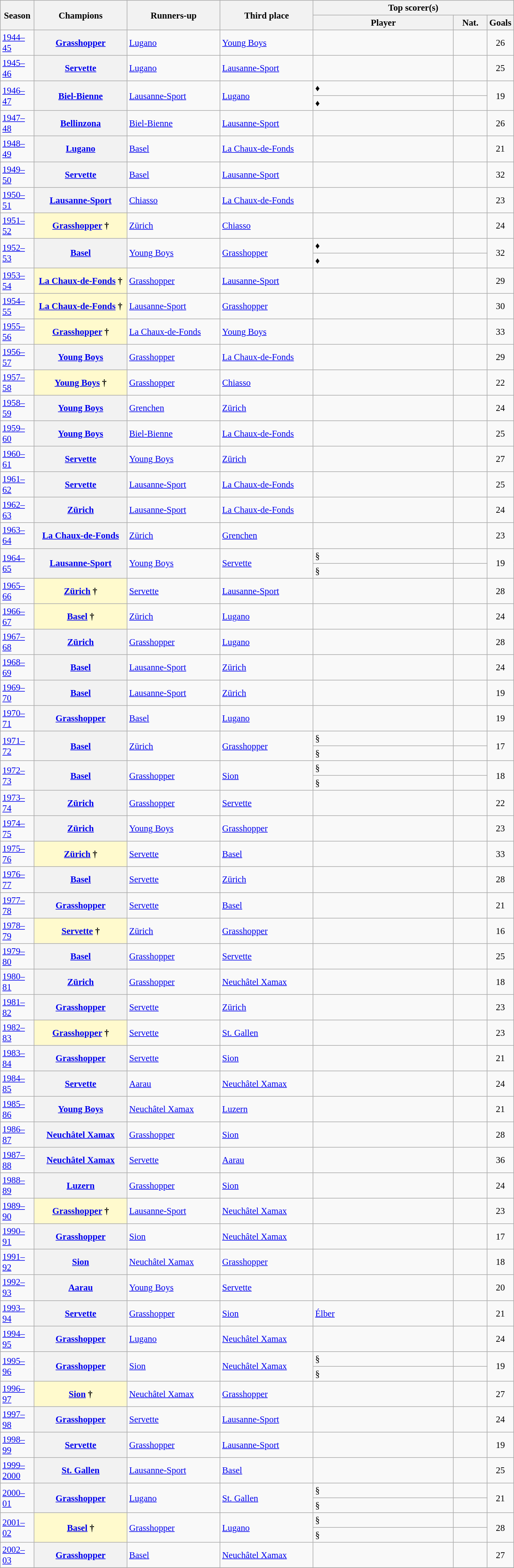<table class="wikitable sortable plainrowheaders" style="font-size:95%;">
<tr>
<th scope="col" rowspan=2 width=50>Season</th>
<th scope="col" rowspan=2 width=150>Champions </th>
<th scope="col" rowspan=2 width=150>Runners-up</th>
<th scope="col" rowspan=2 width=150>Third place</th>
<th scope="col" colspan=3>Top scorer(s)</th>
</tr>
<tr>
<th width=230>Player </th>
<th width=50>Nat.</th>
<th>Goals</th>
</tr>
<tr>
<td align=left><a href='#'>1944–45</a></td>
<th scope="row"><a href='#'>Grasshopper</a> </th>
<td><a href='#'>Lugano</a></td>
<td><a href='#'>Young Boys</a></td>
<td> </td>
<td></td>
<td style="text-align:center">26</td>
</tr>
<tr>
<td align=left><a href='#'>1945–46</a></td>
<th scope="row"><a href='#'>Servette</a> </th>
<td><a href='#'>Lugano</a></td>
<td><a href='#'>Lausanne-Sport</a></td>
<td> </td>
<td></td>
<td style="text-align:center">25</td>
</tr>
<tr>
<td align=left rowspan=2><a href='#'>1946–47</a></td>
<th scope="row" rowspan=2><a href='#'>Biel-Bienne</a> </th>
<td rowspan=2><a href='#'>Lausanne-Sport</a></td>
<td rowspan=2><a href='#'>Lugano</a></td>
<td>  ♦</td>
<td></td>
<td style="text-align:center" rowspan=2>19</td>
</tr>
<tr>
<td>  ♦</td>
<td></td>
</tr>
<tr>
<td align=left><a href='#'>1947–48</a></td>
<th scope="row"><a href='#'>Bellinzona</a> </th>
<td><a href='#'>Biel-Bienne</a></td>
<td><a href='#'>Lausanne-Sport</a></td>
<td> </td>
<td></td>
<td style="text-align:center">26</td>
</tr>
<tr>
<td align=left><a href='#'>1948–49</a></td>
<th scope="row"><a href='#'>Lugano</a> </th>
<td><a href='#'>Basel</a></td>
<td><a href='#'>La Chaux-de-Fonds</a></td>
<td> </td>
<td></td>
<td style="text-align:center">21</td>
</tr>
<tr>
<td align=left><a href='#'>1949–50</a></td>
<th scope="row"><a href='#'>Servette</a> </th>
<td><a href='#'>Basel</a></td>
<td><a href='#'>Lausanne-Sport</a></td>
<td> </td>
<td></td>
<td style="text-align:center">32</td>
</tr>
<tr>
<td align=left><a href='#'>1950–51</a></td>
<th scope="row"><a href='#'>Lausanne-Sport</a> </th>
<td><a href='#'>Chiasso</a></td>
<td><a href='#'>La Chaux-de-Fonds</a></td>
<td> </td>
<td></td>
<td style="text-align:center">23</td>
</tr>
<tr>
<td align=left><a href='#'>1951–52</a></td>
<th scope="row" style="background-color:#FFFACD"><a href='#'>Grasshopper</a>  †</th>
<td><a href='#'>Zürich</a></td>
<td><a href='#'>Chiasso</a></td>
<td> </td>
<td></td>
<td style="text-align:center">24</td>
</tr>
<tr>
<td align=left rowspan=2><a href='#'>1952–53</a></td>
<th scope="row" rowspan=2><a href='#'>Basel</a> </th>
<td rowspan=2><a href='#'>Young Boys</a></td>
<td rowspan=2><a href='#'>Grasshopper</a></td>
<td>  ♦</td>
<td></td>
<td style="text-align:center" rowspan=2>32</td>
</tr>
<tr>
<td>  ♦</td>
<td></td>
</tr>
<tr>
<td align=left><a href='#'>1953–54</a></td>
<th scope="row" style="background-color:#FFFACD"><a href='#'>La Chaux-de-Fonds</a>  †</th>
<td><a href='#'>Grasshopper</a></td>
<td><a href='#'>Lausanne-Sport</a></td>
<td> </td>
<td></td>
<td style="text-align:center">29</td>
</tr>
<tr>
<td align=left><a href='#'>1954–55</a></td>
<th scope="row" style="background-color:#FFFACD"><a href='#'>La Chaux-de-Fonds</a>  †</th>
<td><a href='#'>Lausanne-Sport</a></td>
<td><a href='#'>Grasshopper</a></td>
<td> </td>
<td></td>
<td style="text-align:center">30</td>
</tr>
<tr>
<td align=left><a href='#'>1955–56</a></td>
<th scope="row" style="background-color:#FFFACD"><a href='#'>Grasshopper</a>  †</th>
<td><a href='#'>La Chaux-de-Fonds</a></td>
<td><a href='#'>Young Boys</a></td>
<td> </td>
<td></td>
<td style="text-align:center">33</td>
</tr>
<tr>
<td align=left><a href='#'>1956–57</a></td>
<th scope="row"><a href='#'>Young Boys</a> </th>
<td><a href='#'>Grasshopper</a></td>
<td><a href='#'>La Chaux-de-Fonds</a></td>
<td> </td>
<td></td>
<td style="text-align:center">29</td>
</tr>
<tr>
<td align=left><a href='#'>1957–58</a></td>
<th scope="row" style="background-color:#FFFACD"><a href='#'>Young Boys</a>  †</th>
<td><a href='#'>Grasshopper</a></td>
<td><a href='#'>Chiasso</a></td>
<td> </td>
<td></td>
<td style="text-align:center">22</td>
</tr>
<tr>
<td align=left><a href='#'>1958–59</a></td>
<th scope="row"><a href='#'>Young Boys</a> </th>
<td><a href='#'>Grenchen</a></td>
<td><a href='#'>Zürich</a></td>
<td> </td>
<td></td>
<td style="text-align:center">24</td>
</tr>
<tr>
<td align=left><a href='#'>1959–60</a></td>
<th scope="row"><a href='#'>Young Boys</a> </th>
<td><a href='#'>Biel-Bienne</a></td>
<td><a href='#'>La Chaux-de-Fonds</a></td>
<td> </td>
<td></td>
<td style="text-align:center">25</td>
</tr>
<tr>
<td align=left><a href='#'>1960–61</a></td>
<th scope="row"><a href='#'>Servette</a> </th>
<td><a href='#'>Young Boys</a></td>
<td><a href='#'>Zürich</a></td>
<td> </td>
<td></td>
<td style="text-align:center">27</td>
</tr>
<tr>
<td align=left><a href='#'>1961–62</a></td>
<th scope="row"><a href='#'>Servette</a> </th>
<td><a href='#'>Lausanne-Sport</a></td>
<td><a href='#'>La Chaux-de-Fonds</a></td>
<td> </td>
<td></td>
<td style="text-align:center">25</td>
</tr>
<tr>
<td align=left><a href='#'>1962–63</a></td>
<th scope="row"><a href='#'>Zürich</a> </th>
<td><a href='#'>Lausanne-Sport</a></td>
<td><a href='#'>La Chaux-de-Fonds</a></td>
<td> </td>
<td></td>
<td style="text-align:center">24</td>
</tr>
<tr>
<td align=left><a href='#'>1963–64</a></td>
<th scope="row"><a href='#'>La Chaux-de-Fonds</a> </th>
<td><a href='#'>Zürich</a></td>
<td><a href='#'>Grenchen</a></td>
<td> </td>
<td></td>
<td style="text-align:center">23</td>
</tr>
<tr>
<td align=left rowspan=2><a href='#'>1964–65</a></td>
<th scope="row" rowspan=2><a href='#'>Lausanne-Sport</a> </th>
<td rowspan=2><a href='#'>Young Boys</a></td>
<td rowspan=2><a href='#'>Servette</a></td>
<td>  §</td>
<td></td>
<td style="text-align:center" rowspan=2>19</td>
</tr>
<tr>
<td>  §</td>
<td></td>
</tr>
<tr>
<td align=left><a href='#'>1965–66</a></td>
<th scope="row" style="background-color:#FFFACD"><a href='#'>Zürich</a>  †</th>
<td><a href='#'>Servette</a></td>
<td><a href='#'>Lausanne-Sport</a></td>
<td> </td>
<td></td>
<td style="text-align:center">28</td>
</tr>
<tr>
<td align=left><a href='#'>1966–67</a></td>
<th scope="row" style="background-color:#FFFACD"><a href='#'>Basel</a>  †</th>
<td><a href='#'>Zürich</a></td>
<td><a href='#'>Lugano</a></td>
<td> </td>
<td></td>
<td style="text-align:center">24</td>
</tr>
<tr>
<td align=left><a href='#'>1967–68</a></td>
<th scope="row"><a href='#'>Zürich</a> </th>
<td><a href='#'>Grasshopper</a></td>
<td><a href='#'>Lugano</a></td>
<td> </td>
<td></td>
<td style="text-align:center">28</td>
</tr>
<tr>
<td align=left><a href='#'>1968–69</a></td>
<th scope="row"><a href='#'>Basel</a> </th>
<td><a href='#'>Lausanne-Sport</a></td>
<td><a href='#'>Zürich</a></td>
<td> </td>
<td></td>
<td style="text-align:center">24</td>
</tr>
<tr>
<td align=left><a href='#'>1969–70</a></td>
<th scope="row"><a href='#'>Basel</a> </th>
<td><a href='#'>Lausanne-Sport</a></td>
<td><a href='#'>Zürich</a></td>
<td> </td>
<td></td>
<td style="text-align:center">19</td>
</tr>
<tr>
<td align=left><a href='#'>1970–71</a></td>
<th scope="row"><a href='#'>Grasshopper</a> </th>
<td><a href='#'>Basel</a></td>
<td><a href='#'>Lugano</a></td>
<td> </td>
<td></td>
<td style="text-align:center">19</td>
</tr>
<tr>
<td align=left rowspan=2><a href='#'>1971–72</a></td>
<th scope="row" rowspan=2><a href='#'>Basel</a> </th>
<td rowspan=2><a href='#'>Zürich</a></td>
<td rowspan=2><a href='#'>Grasshopper</a></td>
<td>  §</td>
<td></td>
<td style="text-align:center" rowspan=2>17</td>
</tr>
<tr>
<td>  §</td>
<td></td>
</tr>
<tr>
<td align=left rowspan=2><a href='#'>1972–73</a></td>
<th scope="row" rowspan=2><a href='#'>Basel</a> </th>
<td rowspan=2><a href='#'>Grasshopper</a></td>
<td rowspan=2><a href='#'>Sion</a></td>
<td>  §</td>
<td></td>
<td style="text-align:center" rowspan=2>18</td>
</tr>
<tr>
<td>  §</td>
<td></td>
</tr>
<tr>
<td align=left><a href='#'>1973–74</a></td>
<th scope="row"><a href='#'>Zürich</a> </th>
<td><a href='#'>Grasshopper</a></td>
<td><a href='#'>Servette</a></td>
<td> </td>
<td></td>
<td style="text-align:center">22</td>
</tr>
<tr>
<td align=left><a href='#'>1974–75</a></td>
<th scope="row"><a href='#'>Zürich</a> </th>
<td><a href='#'>Young Boys</a></td>
<td><a href='#'>Grasshopper</a></td>
<td> </td>
<td></td>
<td style="text-align:center">23</td>
</tr>
<tr>
<td align=left><a href='#'>1975–76</a></td>
<th scope="row" style="background-color:#FFFACD"><a href='#'>Zürich</a>  †</th>
<td><a href='#'>Servette</a></td>
<td><a href='#'>Basel</a></td>
<td> </td>
<td></td>
<td style="text-align:center">33</td>
</tr>
<tr>
<td align=left><a href='#'>1976–77</a></td>
<th scope="row"><a href='#'>Basel</a> </th>
<td><a href='#'>Servette</a></td>
<td><a href='#'>Zürich</a></td>
<td> </td>
<td></td>
<td style="text-align:center">28</td>
</tr>
<tr>
<td align=left><a href='#'>1977–78</a></td>
<th scope="row"><a href='#'>Grasshopper</a> </th>
<td><a href='#'>Servette</a></td>
<td><a href='#'>Basel</a></td>
<td> </td>
<td></td>
<td style="text-align:center">21</td>
</tr>
<tr>
<td align=left><a href='#'>1978–79</a></td>
<th scope="row" style="background-color:#FFFACD"><a href='#'>Servette</a>  †</th>
<td><a href='#'>Zürich</a></td>
<td><a href='#'>Grasshopper</a></td>
<td> </td>
<td></td>
<td style="text-align:center">16</td>
</tr>
<tr>
<td align=left><a href='#'>1979–80</a></td>
<th scope="row"><a href='#'>Basel</a> </th>
<td><a href='#'>Grasshopper</a></td>
<td><a href='#'>Servette</a></td>
<td> </td>
<td></td>
<td style="text-align:center">25</td>
</tr>
<tr>
<td align=left><a href='#'>1980–81</a></td>
<th scope="row"><a href='#'>Zürich</a> </th>
<td><a href='#'>Grasshopper</a></td>
<td><a href='#'>Neuchâtel Xamax</a></td>
<td> </td>
<td></td>
<td style="text-align:center">18</td>
</tr>
<tr>
<td align=left><a href='#'>1981–82</a></td>
<th scope="row"><a href='#'>Grasshopper</a> </th>
<td><a href='#'>Servette</a></td>
<td><a href='#'>Zürich</a></td>
<td> </td>
<td></td>
<td style="text-align:center">23</td>
</tr>
<tr>
<td align=left><a href='#'>1982–83</a></td>
<th scope="row" style="background-color:#FFFACD"><a href='#'>Grasshopper</a>  †</th>
<td><a href='#'>Servette</a></td>
<td><a href='#'>St. Gallen</a></td>
<td> </td>
<td></td>
<td style="text-align:center">23</td>
</tr>
<tr>
<td align=left><a href='#'>1983–84</a></td>
<th scope="row"><a href='#'>Grasshopper</a> </th>
<td><a href='#'>Servette</a></td>
<td><a href='#'>Sion</a></td>
<td> </td>
<td></td>
<td style="text-align:center">21</td>
</tr>
<tr>
<td align=left><a href='#'>1984–85</a></td>
<th scope="row"><a href='#'>Servette</a> </th>
<td><a href='#'>Aarau</a></td>
<td><a href='#'>Neuchâtel Xamax</a></td>
<td> </td>
<td></td>
<td style="text-align:center">24</td>
</tr>
<tr>
<td align=left><a href='#'>1985–86</a></td>
<th scope="row"><a href='#'>Young Boys</a> </th>
<td><a href='#'>Neuchâtel Xamax</a></td>
<td><a href='#'>Luzern</a></td>
<td> </td>
<td></td>
<td style="text-align:center">21</td>
</tr>
<tr>
<td align=left><a href='#'>1986–87</a></td>
<th scope="row"><a href='#'>Neuchâtel Xamax</a> </th>
<td><a href='#'>Grasshopper</a></td>
<td><a href='#'>Sion</a></td>
<td> </td>
<td></td>
<td style="text-align:center">28</td>
</tr>
<tr>
<td align=left><a href='#'>1987–88</a></td>
<th scope="row"><a href='#'>Neuchâtel Xamax</a> </th>
<td><a href='#'>Servette</a></td>
<td><a href='#'>Aarau</a></td>
<td> </td>
<td></td>
<td style="text-align:center">36</td>
</tr>
<tr>
<td align=left><a href='#'>1988–89</a></td>
<th scope="row"><a href='#'>Luzern</a> </th>
<td><a href='#'>Grasshopper</a></td>
<td><a href='#'>Sion</a></td>
<td> </td>
<td></td>
<td style="text-align:center">24</td>
</tr>
<tr>
<td align=left><a href='#'>1989–90</a></td>
<th scope="row" style="background-color:#FFFACD"><a href='#'>Grasshopper</a>  †</th>
<td><a href='#'>Lausanne-Sport</a></td>
<td><a href='#'>Neuchâtel Xamax</a></td>
<td> </td>
<td></td>
<td style="text-align:center">23</td>
</tr>
<tr>
<td align=left><a href='#'>1990–91</a></td>
<th scope="row"><a href='#'>Grasshopper</a> </th>
<td><a href='#'>Sion</a></td>
<td><a href='#'>Neuchâtel Xamax</a></td>
<td> </td>
<td></td>
<td style="text-align:center">17</td>
</tr>
<tr>
<td align=left><a href='#'>1991–92</a></td>
<th scope="row"><a href='#'>Sion</a> </th>
<td><a href='#'>Neuchâtel Xamax</a></td>
<td><a href='#'>Grasshopper</a></td>
<td> </td>
<td></td>
<td style="text-align:center">18</td>
</tr>
<tr>
<td align=left><a href='#'>1992–93</a></td>
<th scope="row"><a href='#'>Aarau</a> </th>
<td><a href='#'>Young Boys</a></td>
<td><a href='#'>Servette</a></td>
<td> </td>
<td></td>
<td style="text-align:center">20</td>
</tr>
<tr>
<td align=left><a href='#'>1993–94</a></td>
<th scope="row"><a href='#'>Servette</a> </th>
<td><a href='#'>Grasshopper</a></td>
<td><a href='#'>Sion</a></td>
<td><a href='#'>Élber</a> </td>
<td></td>
<td style="text-align:center">21</td>
</tr>
<tr>
<td align=left><a href='#'>1994–95</a></td>
<th scope="row"><a href='#'>Grasshopper</a> </th>
<td><a href='#'>Lugano</a></td>
<td><a href='#'>Neuchâtel Xamax</a></td>
<td> </td>
<td></td>
<td style="text-align:center">24</td>
</tr>
<tr>
<td align=left rowspan=2><a href='#'>1995–96</a></td>
<th scope="row" rowspan=2><a href='#'>Grasshopper</a> </th>
<td rowspan=2><a href='#'>Sion</a></td>
<td rowspan=2><a href='#'>Neuchâtel Xamax</a></td>
<td>  §</td>
<td></td>
<td style="text-align:center" rowspan=2>19</td>
</tr>
<tr>
<td>  §</td>
<td></td>
</tr>
<tr>
<td align=left><a href='#'>1996–97</a></td>
<th scope="row" style="background-color:#FFFACD"><a href='#'>Sion</a>  †</th>
<td><a href='#'>Neuchâtel Xamax</a></td>
<td><a href='#'>Grasshopper</a></td>
<td> </td>
<td></td>
<td style="text-align:center">27</td>
</tr>
<tr>
<td align=left><a href='#'>1997–98</a></td>
<th scope="row"><a href='#'>Grasshopper</a> </th>
<td><a href='#'>Servette</a></td>
<td><a href='#'>Lausanne-Sport</a></td>
<td> </td>
<td></td>
<td style="text-align:center">24</td>
</tr>
<tr>
<td align=left><a href='#'>1998–99</a></td>
<th scope="row"><a href='#'>Servette</a> </th>
<td><a href='#'>Grasshopper</a></td>
<td><a href='#'>Lausanne-Sport</a></td>
<td> </td>
<td></td>
<td style="text-align:center">19</td>
</tr>
<tr>
<td align=left><a href='#'>1999–2000</a></td>
<th scope="row"><a href='#'>St. Gallen</a> </th>
<td><a href='#'>Lausanne-Sport</a></td>
<td><a href='#'>Basel</a></td>
<td> </td>
<td></td>
<td style="text-align:center">25</td>
</tr>
<tr>
<td align=left rowspan=2><a href='#'>2000–01</a></td>
<th scope="row" rowspan=2><a href='#'>Grasshopper</a> </th>
<td rowspan=2><a href='#'>Lugano</a></td>
<td rowspan=2><a href='#'>St. Gallen</a></td>
<td>  §</td>
<td></td>
<td style="text-align:center" rowspan=2>21</td>
</tr>
<tr>
<td>  §</td>
<td></td>
</tr>
<tr>
<td align=left rowspan=2><a href='#'>2001–02</a></td>
<th scope="row" rowspan=2 style="background-color:#FFFACD"><a href='#'>Basel</a>  †</th>
<td rowspan=2><a href='#'>Grasshopper</a></td>
<td rowspan=2><a href='#'>Lugano</a></td>
<td>  §</td>
<td></td>
<td style="text-align:center" rowspan=2>28</td>
</tr>
<tr>
<td>  §</td>
<td></td>
</tr>
<tr>
<td align=left><a href='#'>2002–03</a></td>
<th scope="row"><a href='#'>Grasshopper</a> </th>
<td><a href='#'>Basel</a></td>
<td><a href='#'>Neuchâtel Xamax</a></td>
<td> </td>
<td></td>
<td style="text-align:center">27</td>
</tr>
<tr>
</tr>
</table>
